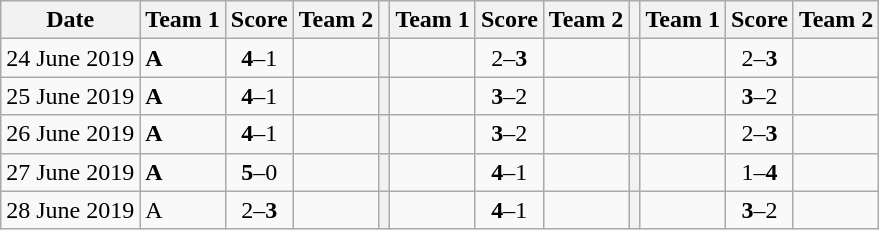<table class="wikitable">
<tr>
<th>Date</th>
<th>Team 1</th>
<th>Score</th>
<th>Team 2</th>
<th></th>
<th>Team 1</th>
<th>Score</th>
<th>Team 2</th>
<th></th>
<th>Team 1</th>
<th>Score</th>
<th>Team 2</th>
</tr>
<tr>
<td>24 June 2019</td>
<td><strong> A</strong></td>
<td align="center"><strong>4</strong>–1</td>
<td></td>
<th></th>
<td></td>
<td align="center">2–<strong>3</strong></td>
<td><strong></strong></td>
<th></th>
<td></td>
<td align="center">2–<strong>3</strong></td>
<td><strong></strong></td>
</tr>
<tr>
<td>25 June 2019</td>
<td><strong> A</strong></td>
<td align="center"><strong>4</strong>–1</td>
<td></td>
<th></th>
<td><strong></strong></td>
<td align="center"><strong>3</strong>–2</td>
<td></td>
<th></th>
<td><strong></strong></td>
<td align="center"><strong>3</strong>–2</td>
<td></td>
</tr>
<tr>
<td>26 June 2019</td>
<td><strong> A</strong></td>
<td align="center"><strong>4</strong>–1</td>
<td></td>
<th></th>
<td><strong></strong></td>
<td align="center"><strong>3</strong>–2</td>
<td></td>
<th></th>
<td></td>
<td align="center">2–<strong>3</strong></td>
<td></td>
</tr>
<tr>
<td>27 June 2019</td>
<td><strong> A</strong></td>
<td align="center"><strong>5</strong>–0</td>
<td></td>
<th></th>
<td><strong></strong></td>
<td align="center"><strong>4</strong>–1</td>
<td></td>
<th></th>
<td></td>
<td align="center">1–<strong>4</strong></td>
<td><strong></strong></td>
</tr>
<tr>
<td>28 June 2019</td>
<td> A</td>
<td align="center">2–<strong>3</strong></td>
<td><strong></strong></td>
<th></th>
<td><strong></strong></td>
<td align="center"><strong>4</strong>–1</td>
<td></td>
<th></th>
<td><strong></strong></td>
<td align="center"><strong>3</strong>–2</td>
<td></td>
</tr>
</table>
